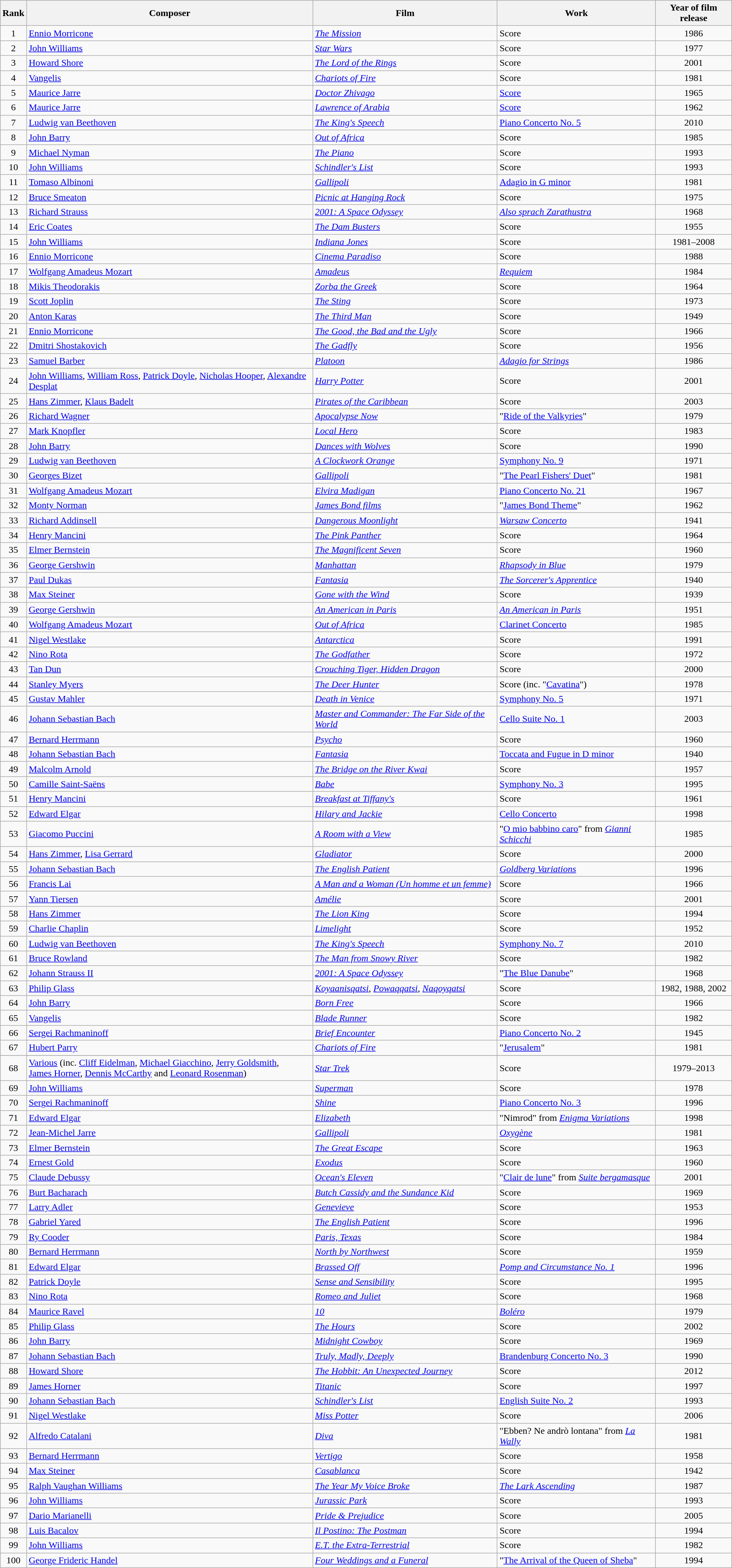<table class="wikitable sortable">
<tr>
<th>Rank</th>
<th>Composer</th>
<th>Film</th>
<th>Work</th>
<th>Year of film release</th>
</tr>
<tr>
<td align=center>1</td>
<td><a href='#'>Ennio Morricone</a></td>
<td><em><a href='#'>The Mission</a></em></td>
<td>Score</td>
<td align=center>1986</td>
</tr>
<tr>
<td align=center>2</td>
<td><a href='#'>John Williams</a></td>
<td><em><a href='#'>Star Wars</a></em></td>
<td>Score</td>
<td align=center>1977</td>
</tr>
<tr>
<td align=center>3</td>
<td><a href='#'>Howard Shore</a></td>
<td><em><a href='#'>The Lord of the Rings</a></em></td>
<td>Score</td>
<td align=center>2001</td>
</tr>
<tr>
<td align=center>4</td>
<td><a href='#'>Vangelis</a></td>
<td><em><a href='#'>Chariots of Fire</a></em></td>
<td>Score</td>
<td align=center>1981</td>
</tr>
<tr>
<td align=center>5</td>
<td><a href='#'>Maurice Jarre</a></td>
<td><em><a href='#'>Doctor Zhivago</a></em></td>
<td><a href='#'>Score</a></td>
<td align=center>1965</td>
</tr>
<tr>
<td align=center>6</td>
<td><a href='#'>Maurice Jarre</a></td>
<td><em><a href='#'>Lawrence of Arabia</a></em></td>
<td><a href='#'>Score</a></td>
<td align=center>1962</td>
</tr>
<tr>
<td align=center>7</td>
<td><a href='#'>Ludwig van Beethoven</a></td>
<td><em><a href='#'>The King's Speech</a></em></td>
<td><a href='#'>Piano Concerto No. 5</a></td>
<td align=center>2010</td>
</tr>
<tr>
<td align=center>8</td>
<td><a href='#'>John Barry</a></td>
<td><em><a href='#'>Out of Africa</a></em></td>
<td>Score</td>
<td align=center>1985</td>
</tr>
<tr>
<td align=center>9</td>
<td><a href='#'>Michael Nyman</a></td>
<td><em><a href='#'>The Piano</a></em></td>
<td>Score</td>
<td align=center>1993</td>
</tr>
<tr>
<td align=center>10</td>
<td><a href='#'>John Williams</a></td>
<td><em><a href='#'>Schindler's List</a></em></td>
<td>Score</td>
<td align=center>1993</td>
</tr>
<tr>
<td align=center>11</td>
<td><a href='#'>Tomaso Albinoni</a></td>
<td><em><a href='#'>Gallipoli</a></em></td>
<td><a href='#'>Adagio in G minor</a></td>
<td align=center>1981</td>
</tr>
<tr>
<td align=center>12</td>
<td><a href='#'>Bruce Smeaton</a></td>
<td><em><a href='#'>Picnic at Hanging Rock</a></em></td>
<td>Score</td>
<td align=center>1975</td>
</tr>
<tr>
<td align=center>13</td>
<td><a href='#'>Richard Strauss</a></td>
<td><em><a href='#'>2001: A Space Odyssey</a></em></td>
<td><em><a href='#'>Also sprach Zarathustra</a></em></td>
<td align=center>1968</td>
</tr>
<tr>
<td align=center>14</td>
<td><a href='#'>Eric Coates</a></td>
<td><em><a href='#'>The Dam Busters</a></em></td>
<td>Score</td>
<td align=center>1955</td>
</tr>
<tr>
<td align=center>15</td>
<td><a href='#'>John Williams</a></td>
<td><em><a href='#'>Indiana Jones</a></em></td>
<td>Score</td>
<td align=center>1981–2008</td>
</tr>
<tr>
<td align=center>16</td>
<td><a href='#'>Ennio Morricone</a></td>
<td><em><a href='#'>Cinema Paradiso</a></em></td>
<td>Score</td>
<td align=center>1988</td>
</tr>
<tr>
<td align=center>17</td>
<td><a href='#'>Wolfgang Amadeus Mozart</a></td>
<td><em><a href='#'>Amadeus</a></em></td>
<td><em><a href='#'>Requiem</a></em></td>
<td align=center>1984</td>
</tr>
<tr>
<td align=center>18</td>
<td><a href='#'>Mikis Theodorakis</a></td>
<td><em><a href='#'>Zorba the Greek</a></em></td>
<td>Score</td>
<td align=center>1964</td>
</tr>
<tr>
<td align=center>19</td>
<td><a href='#'>Scott Joplin</a></td>
<td><em><a href='#'>The Sting</a></em></td>
<td>Score</td>
<td align=center>1973</td>
</tr>
<tr>
<td align=center>20</td>
<td><a href='#'>Anton Karas</a></td>
<td><em><a href='#'>The Third Man</a></em></td>
<td>Score</td>
<td align=center>1949</td>
</tr>
<tr>
<td align=center>21</td>
<td><a href='#'>Ennio Morricone</a></td>
<td><em><a href='#'>The Good, the Bad and the Ugly</a></em></td>
<td>Score</td>
<td align=center>1966</td>
</tr>
<tr>
<td align=center>22</td>
<td><a href='#'>Dmitri Shostakovich</a></td>
<td><em><a href='#'>The Gadfly</a></em></td>
<td>Score</td>
<td align=center>1956</td>
</tr>
<tr>
<td align=center>23</td>
<td><a href='#'>Samuel Barber</a></td>
<td><em><a href='#'>Platoon</a></em></td>
<td><em><a href='#'>Adagio for Strings</a></em></td>
<td align=center>1986</td>
</tr>
<tr>
<td align=center>24</td>
<td><a href='#'>John Williams</a>, <a href='#'>William Ross</a>, <a href='#'>Patrick Doyle</a>, <a href='#'>Nicholas Hooper</a>, <a href='#'>Alexandre Desplat</a></td>
<td><em><a href='#'>Harry Potter</a></em></td>
<td>Score</td>
<td align=center>2001</td>
</tr>
<tr>
<td align=center>25</td>
<td><a href='#'>Hans Zimmer</a>, <a href='#'>Klaus Badelt</a></td>
<td><em><a href='#'>Pirates of the Caribbean</a></em></td>
<td>Score</td>
<td align=center>2003</td>
</tr>
<tr>
<td align=center>26</td>
<td><a href='#'>Richard Wagner</a></td>
<td><em><a href='#'>Apocalypse Now</a></em></td>
<td>"<a href='#'>Ride of the Valkyries</a>"</td>
<td align=center>1979</td>
</tr>
<tr>
<td align=center>27</td>
<td><a href='#'>Mark Knopfler</a></td>
<td><em><a href='#'>Local Hero</a></em></td>
<td>Score</td>
<td align=center>1983</td>
</tr>
<tr>
<td align=center>28</td>
<td><a href='#'>John Barry</a></td>
<td><em><a href='#'>Dances with Wolves</a></em></td>
<td>Score</td>
<td align=center>1990</td>
</tr>
<tr>
<td align=center>29</td>
<td><a href='#'>Ludwig van Beethoven</a></td>
<td><em><a href='#'>A Clockwork Orange</a></em></td>
<td><a href='#'>Symphony No. 9</a></td>
<td align=center>1971</td>
</tr>
<tr>
<td align=center>30</td>
<td><a href='#'>Georges Bizet</a></td>
<td><em><a href='#'>Gallipoli</a></em></td>
<td>"<a href='#'>The Pearl Fishers' Duet</a>"</td>
<td align=center>1981</td>
</tr>
<tr>
<td align=center>31</td>
<td><a href='#'>Wolfgang Amadeus Mozart</a></td>
<td><em><a href='#'>Elvira Madigan</a></em></td>
<td><a href='#'>Piano Concerto No. 21</a></td>
<td align=center>1967</td>
</tr>
<tr>
<td align=center>32</td>
<td><a href='#'>Monty Norman</a></td>
<td><em><a href='#'>James Bond films</a></em></td>
<td>"<a href='#'>James Bond Theme</a>"</td>
<td align=center>1962</td>
</tr>
<tr>
<td align=center>33</td>
<td><a href='#'>Richard Addinsell</a></td>
<td><em><a href='#'>Dangerous Moonlight</a></em></td>
<td><em><a href='#'>Warsaw Concerto</a></em></td>
<td align=center>1941</td>
</tr>
<tr>
<td align=center>34</td>
<td><a href='#'>Henry Mancini</a></td>
<td><em><a href='#'>The Pink Panther</a></em></td>
<td>Score</td>
<td align=center>1964</td>
</tr>
<tr>
<td align=center>35</td>
<td><a href='#'>Elmer Bernstein</a></td>
<td><em><a href='#'>The Magnificent Seven</a></em></td>
<td>Score</td>
<td align=center>1960</td>
</tr>
<tr>
<td align=center>36</td>
<td><a href='#'>George Gershwin</a></td>
<td><em><a href='#'>Manhattan</a></em></td>
<td><em><a href='#'>Rhapsody in Blue</a></em></td>
<td align=center>1979</td>
</tr>
<tr>
<td align=center>37</td>
<td><a href='#'>Paul Dukas</a></td>
<td><em><a href='#'>Fantasia</a></em></td>
<td><em><a href='#'>The Sorcerer's Apprentice</a></em></td>
<td align=center>1940</td>
</tr>
<tr>
<td align=center>38</td>
<td><a href='#'>Max Steiner</a></td>
<td><em><a href='#'>Gone with the Wind</a></em></td>
<td>Score</td>
<td align=center>1939</td>
</tr>
<tr>
<td align=center>39</td>
<td><a href='#'>George Gershwin</a></td>
<td><em><a href='#'>An American in Paris</a></em></td>
<td><em><a href='#'>An American in Paris</a></em></td>
<td align=center>1951</td>
</tr>
<tr>
<td align=center>40</td>
<td><a href='#'>Wolfgang Amadeus Mozart</a></td>
<td><em><a href='#'>Out of Africa</a></em></td>
<td><a href='#'>Clarinet Concerto</a></td>
<td align=center>1985</td>
</tr>
<tr>
<td align=center>41</td>
<td><a href='#'>Nigel Westlake</a></td>
<td><em><a href='#'>Antarctica</a></em></td>
<td>Score</td>
<td align=center>1991</td>
</tr>
<tr>
<td align=center>42</td>
<td><a href='#'>Nino Rota</a></td>
<td><em><a href='#'>The Godfather</a></em></td>
<td>Score</td>
<td align=center>1972</td>
</tr>
<tr>
<td align=center>43</td>
<td><a href='#'>Tan Dun</a></td>
<td><em><a href='#'>Crouching Tiger, Hidden Dragon</a></em></td>
<td>Score</td>
<td align=center>2000</td>
</tr>
<tr>
<td align=center>44</td>
<td><a href='#'>Stanley Myers</a></td>
<td><em><a href='#'>The Deer Hunter</a></em></td>
<td>Score (inc. "<a href='#'>Cavatina</a>")</td>
<td align=center>1978</td>
</tr>
<tr>
<td align=center>45</td>
<td><a href='#'>Gustav Mahler</a></td>
<td><em><a href='#'>Death in Venice</a></em></td>
<td><a href='#'>Symphony No. 5</a></td>
<td align=center>1971</td>
</tr>
<tr>
<td align=center>46</td>
<td><a href='#'>Johann Sebastian Bach</a></td>
<td><em><a href='#'>Master and Commander: The Far Side of the World</a></em></td>
<td><a href='#'>Cello Suite No. 1</a></td>
<td align=center>2003</td>
</tr>
<tr>
<td align=center>47</td>
<td><a href='#'>Bernard Herrmann</a></td>
<td><em><a href='#'>Psycho</a></em></td>
<td>Score</td>
<td align=center>1960</td>
</tr>
<tr>
<td align=center>48</td>
<td><a href='#'>Johann Sebastian Bach</a></td>
<td><em><a href='#'>Fantasia</a></em></td>
<td><a href='#'>Toccata and Fugue in D minor</a></td>
<td align=center>1940</td>
</tr>
<tr>
<td align=center>49</td>
<td><a href='#'>Malcolm Arnold</a></td>
<td><em><a href='#'>The Bridge on the River Kwai</a></em></td>
<td>Score</td>
<td align=center>1957</td>
</tr>
<tr>
<td align=center>50</td>
<td><a href='#'>Camille Saint-Saëns</a></td>
<td><em><a href='#'>Babe</a></em></td>
<td><a href='#'>Symphony No. 3</a></td>
<td align=center>1995</td>
</tr>
<tr>
<td align=center>51</td>
<td><a href='#'>Henry Mancini</a></td>
<td><em><a href='#'>Breakfast at Tiffany's</a></em></td>
<td>Score</td>
<td align=center>1961</td>
</tr>
<tr>
<td align=center>52</td>
<td><a href='#'>Edward Elgar</a></td>
<td><em><a href='#'>Hilary and Jackie</a></em></td>
<td><a href='#'>Cello Concerto</a></td>
<td align=center>1998</td>
</tr>
<tr>
<td align=center>53</td>
<td><a href='#'>Giacomo Puccini</a></td>
<td><em><a href='#'>A Room with a View</a></em></td>
<td>"<a href='#'>O mio babbino caro</a>" from <em><a href='#'>Gianni Schicchi</a></em></td>
<td align=center>1985</td>
</tr>
<tr>
<td align=center>54</td>
<td><a href='#'>Hans Zimmer</a>, <a href='#'>Lisa Gerrard</a></td>
<td><em><a href='#'>Gladiator</a></em></td>
<td>Score</td>
<td align=center>2000</td>
</tr>
<tr>
<td align=center>55</td>
<td><a href='#'>Johann Sebastian Bach</a></td>
<td><em><a href='#'>The English Patient</a></em></td>
<td><em><a href='#'>Goldberg Variations</a></em></td>
<td align=center>1996</td>
</tr>
<tr>
<td align=center>56</td>
<td><a href='#'>Francis Lai</a></td>
<td><em><a href='#'>A Man and a Woman (Un homme et un femme)</a></em></td>
<td>Score</td>
<td align=center>1966</td>
</tr>
<tr>
<td align=center>57</td>
<td><a href='#'>Yann Tiersen</a></td>
<td><em><a href='#'>Amélie</a></em></td>
<td>Score</td>
<td align=center>2001</td>
</tr>
<tr>
<td align=center>58</td>
<td><a href='#'>Hans Zimmer</a></td>
<td><em><a href='#'>The Lion King</a></em></td>
<td>Score</td>
<td align=center>1994</td>
</tr>
<tr>
<td align=center>59</td>
<td><a href='#'>Charlie Chaplin</a></td>
<td><em><a href='#'>Limelight</a></em></td>
<td>Score</td>
<td align=center>1952</td>
</tr>
<tr>
<td align=center>60</td>
<td><a href='#'>Ludwig van Beethoven</a></td>
<td><em><a href='#'>The King's Speech</a></em></td>
<td><a href='#'>Symphony No. 7</a></td>
<td align=center>2010</td>
</tr>
<tr>
<td align=center>61</td>
<td><a href='#'>Bruce Rowland</a></td>
<td><em><a href='#'>The Man from Snowy River</a></em></td>
<td>Score</td>
<td align=center>1982</td>
</tr>
<tr>
<td align=center>62</td>
<td><a href='#'>Johann Strauss II</a></td>
<td><em><a href='#'>2001: A Space Odyssey</a></em></td>
<td>"<a href='#'>The Blue Danube</a>"</td>
<td align=center>1968</td>
</tr>
<tr>
<td align=center>63</td>
<td><a href='#'>Philip Glass</a></td>
<td><em><a href='#'>Koyaanisqatsi</a></em>, <em><a href='#'>Powaqqatsi</a></em>, <em><a href='#'>Naqoyqatsi</a></em></td>
<td>Score</td>
<td align=center>1982, 1988, 2002</td>
</tr>
<tr>
<td align=center>64</td>
<td><a href='#'>John Barry</a></td>
<td><em><a href='#'>Born Free</a></em></td>
<td>Score</td>
<td align=center>1966</td>
</tr>
<tr>
<td align=center>65</td>
<td><a href='#'>Vangelis</a></td>
<td><em><a href='#'>Blade Runner</a></em></td>
<td>Score</td>
<td align=center>1982</td>
</tr>
<tr>
<td align=center>66</td>
<td><a href='#'>Sergei Rachmaninoff</a></td>
<td><em><a href='#'>Brief Encounter</a></em></td>
<td><a href='#'>Piano Concerto No. 2</a></td>
<td align=center>1945</td>
</tr>
<tr>
<td align=center>67</td>
<td><a href='#'>Hubert Parry</a></td>
<td><em><a href='#'>Chariots of Fire</a></em></td>
<td>"<a href='#'>Jerusalem</a>"</td>
<td align=center>1981</td>
</tr>
<tr>
</tr>
<tr>
<td align=center>68</td>
<td><a href='#'>Various</a> (inc. <a href='#'>Cliff Eidelman</a>, <a href='#'>Michael Giacchino</a>, <a href='#'>Jerry Goldsmith</a>,<br><a href='#'>James Horner</a>, <a href='#'>Dennis McCarthy</a> and <a href='#'>Leonard Rosenman</a>)</td>
<td><em><a href='#'>Star Trek</a></em></td>
<td>Score</td>
<td align=center>1979–2013</td>
</tr>
<tr>
<td align=center>69</td>
<td><a href='#'>John Williams</a></td>
<td><em><a href='#'>Superman</a></em></td>
<td>Score</td>
<td align=center>1978</td>
</tr>
<tr>
<td align=center>70</td>
<td><a href='#'>Sergei Rachmaninoff</a></td>
<td><em><a href='#'>Shine</a></em></td>
<td><a href='#'>Piano Concerto No. 3</a></td>
<td align=center>1996</td>
</tr>
<tr>
<td align=center>71</td>
<td><a href='#'>Edward Elgar</a></td>
<td><em><a href='#'>Elizabeth</a></em></td>
<td>"Nimrod" from <em><a href='#'>Enigma Variations</a></em></td>
<td align=center>1998</td>
</tr>
<tr>
<td align=center>72</td>
<td><a href='#'>Jean-Michel Jarre</a></td>
<td><em><a href='#'>Gallipoli</a></em></td>
<td><em><a href='#'>Oxygène</a></em></td>
<td align=center>1981</td>
</tr>
<tr>
<td align=center>73</td>
<td><a href='#'>Elmer Bernstein</a></td>
<td><em><a href='#'>The Great Escape</a></em></td>
<td>Score</td>
<td align=center>1963</td>
</tr>
<tr>
<td align=center>74</td>
<td><a href='#'>Ernest Gold</a></td>
<td><em><a href='#'>Exodus</a></em></td>
<td>Score</td>
<td align=center>1960</td>
</tr>
<tr>
<td align=center>75</td>
<td><a href='#'>Claude Debussy</a></td>
<td><em><a href='#'>Ocean's Eleven</a></em></td>
<td>"<a href='#'>Clair de lune</a>" from <em><a href='#'>Suite bergamasque</a></em></td>
<td align=center>2001</td>
</tr>
<tr>
<td align=center>76</td>
<td><a href='#'>Burt Bacharach</a></td>
<td><em><a href='#'>Butch Cassidy and the Sundance Kid</a></em></td>
<td>Score</td>
<td align=center>1969</td>
</tr>
<tr>
<td align=center>77</td>
<td><a href='#'>Larry Adler</a></td>
<td><em><a href='#'>Genevieve</a></em></td>
<td>Score</td>
<td align=center>1953</td>
</tr>
<tr>
<td align=center>78</td>
<td><a href='#'>Gabriel Yared</a></td>
<td><em><a href='#'>The English Patient</a></em></td>
<td>Score</td>
<td align=center>1996</td>
</tr>
<tr>
<td align=center>79</td>
<td><a href='#'>Ry Cooder</a></td>
<td><em><a href='#'>Paris, Texas</a></em></td>
<td>Score</td>
<td align=center>1984</td>
</tr>
<tr>
<td align=center>80</td>
<td><a href='#'>Bernard Herrmann</a></td>
<td><em><a href='#'>North by Northwest</a></em></td>
<td>Score</td>
<td align=center>1959</td>
</tr>
<tr>
<td align= center>81</td>
<td><a href='#'>Edward Elgar</a></td>
<td><em><a href='#'>Brassed Off</a></em></td>
<td><em><a href='#'>Pomp and Circumstance No. 1</a></em></td>
<td align=center>1996</td>
</tr>
<tr>
<td align= center>82</td>
<td><a href='#'>Patrick Doyle</a></td>
<td><a href='#'><em>Sense and Sensibility</em></a></td>
<td>Score</td>
<td align=center>1995</td>
</tr>
<tr>
<td align= center>83</td>
<td><a href='#'>Nino Rota</a></td>
<td><a href='#'><em>Romeo and Juliet</em></a></td>
<td>Score</td>
<td align=center>1968</td>
</tr>
<tr>
<td align= center>84</td>
<td><a href='#'>Maurice Ravel</a></td>
<td><a href='#'><em>10</em></a></td>
<td><em><a href='#'>Boléro</a></em></td>
<td align=center>1979</td>
</tr>
<tr>
<td align= center>85</td>
<td><a href='#'>Philip Glass</a></td>
<td><a href='#'><em>The Hours</em></a></td>
<td>Score</td>
<td align=center>2002</td>
</tr>
<tr>
<td align= center>86</td>
<td><a href='#'>John Barry</a></td>
<td><em><a href='#'>Midnight Cowboy</a></em></td>
<td>Score</td>
<td align=center>1969</td>
</tr>
<tr>
<td align= center>87</td>
<td><a href='#'>Johann Sebastian Bach</a></td>
<td><em><a href='#'>Truly, Madly, Deeply</a></em></td>
<td><a href='#'>Brandenburg Concerto No. 3</a></td>
<td align=center>1990</td>
</tr>
<tr>
<td align= center>88</td>
<td><a href='#'>Howard Shore</a></td>
<td><em><a href='#'>The Hobbit: An Unexpected Journey</a></em></td>
<td>Score</td>
<td align=center>2012</td>
</tr>
<tr>
<td align= center>89</td>
<td><a href='#'>James Horner</a></td>
<td><a href='#'><em>Titanic</em></a></td>
<td>Score</td>
<td align=center>1997</td>
</tr>
<tr>
<td align= center>90</td>
<td><a href='#'>Johann Sebastian Bach</a></td>
<td><em><a href='#'>Schindler's List</a></em></td>
<td><a href='#'>English Suite No. 2</a></td>
<td align=center>1993</td>
</tr>
<tr>
<td align= center>91</td>
<td><a href='#'>Nigel Westlake</a></td>
<td><em><a href='#'>Miss Potter</a></em></td>
<td>Score</td>
<td align=center>2006</td>
</tr>
<tr>
<td align= center>92</td>
<td><a href='#'>Alfredo Catalani</a></td>
<td><a href='#'><em>Diva</em></a></td>
<td>"Ebben? Ne andrò lontana" from <em><a href='#'>La Wally</a></em></td>
<td align=center>1981</td>
</tr>
<tr>
<td align= center>93</td>
<td><a href='#'>Bernard Herrmann</a></td>
<td><a href='#'><em>Vertigo</em></a></td>
<td>Score</td>
<td align=center>1958</td>
</tr>
<tr>
<td align= center>94</td>
<td><a href='#'>Max Steiner</a></td>
<td><a href='#'><em>Casablanca</em></a></td>
<td>Score</td>
<td align=center>1942</td>
</tr>
<tr>
<td align=center>95</td>
<td><a href='#'>Ralph Vaughan Williams</a></td>
<td><em><a href='#'>The Year My Voice Broke</a></em></td>
<td><em><a href='#'>The Lark Ascending</a></em></td>
<td align=center>1987</td>
</tr>
<tr>
<td align= center>96</td>
<td><a href='#'>John Williams</a></td>
<td><em><a href='#'>Jurassic Park</a></em></td>
<td>Score</td>
<td align=center>1993</td>
</tr>
<tr>
<td align= center>97</td>
<td><a href='#'>Dario Marianelli</a></td>
<td><em><a href='#'>Pride & Prejudice</a></em></td>
<td>Score</td>
<td align=center>2005</td>
</tr>
<tr>
<td align= center>98</td>
<td><a href='#'>Luis Bacalov</a></td>
<td><em><a href='#'>Il Postino: The Postman</a></em></td>
<td>Score</td>
<td align=center>1994</td>
</tr>
<tr>
<td align= center>99</td>
<td><a href='#'>John Williams</a></td>
<td><em><a href='#'>E.T. the Extra-Terrestrial</a></em></td>
<td>Score</td>
<td align=center>1982</td>
</tr>
<tr>
<td align=center>100</td>
<td><a href='#'>George Frideric Handel</a></td>
<td><em><a href='#'>Four Weddings and a Funeral</a></em></td>
<td>"<a href='#'>The Arrival of the Queen of Sheba</a>"</td>
<td align=center>1994</td>
</tr>
</table>
